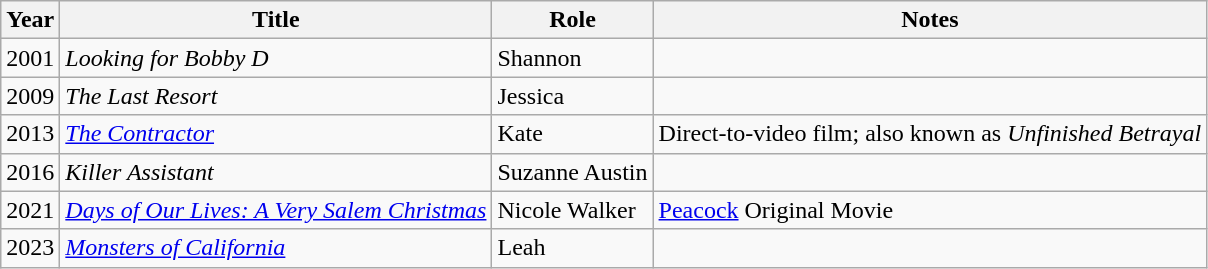<table class="wikitable sortable">
<tr>
<th>Year</th>
<th>Title</th>
<th>Role</th>
<th class="unsortable">Notes</th>
</tr>
<tr>
<td>2001</td>
<td><em>Looking for Bobby D</em></td>
<td>Shannon</td>
<td></td>
</tr>
<tr>
<td>2009</td>
<td><em>The Last Resort</em></td>
<td>Jessica</td>
<td></td>
</tr>
<tr>
<td>2013</td>
<td><em><a href='#'>The Contractor</a></em></td>
<td>Kate</td>
<td>Direct-to-video film; also known as <em>Unfinished Betrayal</em></td>
</tr>
<tr>
<td>2016</td>
<td><em>Killer Assistant</em></td>
<td>Suzanne Austin</td>
<td></td>
</tr>
<tr>
<td>2021</td>
<td><em><a href='#'>Days of Our Lives: A Very Salem Christmas</a></em></td>
<td>Nicole Walker</td>
<td><a href='#'>Peacock</a> Original Movie</td>
</tr>
<tr>
<td>2023</td>
<td><em><a href='#'>Monsters of California</a></em></td>
<td>Leah</td>
<td></td>
</tr>
</table>
